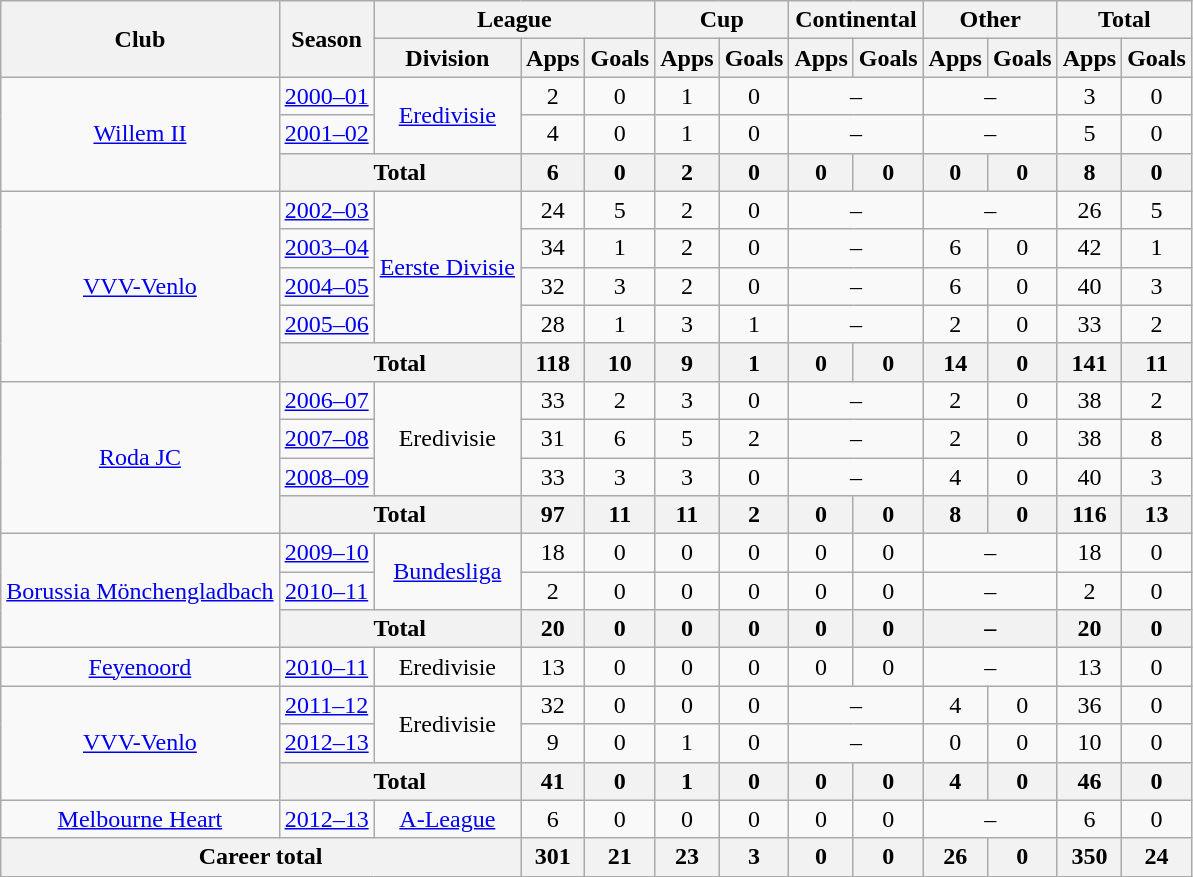<table class="wikitable" style="text-align:center">
<tr>
<th rowspan="2">Club</th>
<th rowspan="2">Season</th>
<th colspan="3">League</th>
<th colspan="2">Cup</th>
<th colspan="2">Continental</th>
<th colspan="2">Other</th>
<th colspan="2">Total</th>
</tr>
<tr>
<th>Division</th>
<th>Apps</th>
<th>Goals</th>
<th>Apps</th>
<th>Goals</th>
<th>Apps</th>
<th>Goals</th>
<th>Apps</th>
<th>Goals</th>
<th>Apps</th>
<th>Goals</th>
</tr>
<tr>
<td rowspan="3"><a href='#'>Willem II</a></td>
<td><a href='#'>2000–01</a></td>
<td rowspan="2"><a href='#'>Eredivisie</a></td>
<td>2</td>
<td>0</td>
<td>1</td>
<td>0</td>
<td colspan="2">–</td>
<td colspan="2">–</td>
<td>3</td>
<td>0</td>
</tr>
<tr>
<td><a href='#'>2001–02</a></td>
<td>4</td>
<td>0</td>
<td>1</td>
<td>0</td>
<td colspan="2">–</td>
<td colspan="2">–</td>
<td>5</td>
<td>0</td>
</tr>
<tr>
<th colspan="2">Total</th>
<th>6</th>
<th>0</th>
<th>2</th>
<th>0</th>
<th>0</th>
<th>0</th>
<th>0</th>
<th>0</th>
<th>8</th>
<th>0</th>
</tr>
<tr>
<td rowspan="5"><a href='#'>VVV-Venlo</a></td>
<td><a href='#'>2002–03</a></td>
<td rowspan="4"><a href='#'>Eerste Divisie</a></td>
<td>24</td>
<td>5</td>
<td>2</td>
<td>0</td>
<td colspan="2">–</td>
<td colspan="2">–</td>
<td>26</td>
<td>5</td>
</tr>
<tr>
<td><a href='#'>2003–04</a></td>
<td>34</td>
<td>1</td>
<td>2</td>
<td>0</td>
<td colspan="2">–</td>
<td>6</td>
<td>0</td>
<td>42</td>
<td>1</td>
</tr>
<tr>
<td><a href='#'>2004–05</a></td>
<td>32</td>
<td>3</td>
<td>2</td>
<td>0</td>
<td colspan="2">–</td>
<td>6</td>
<td>0</td>
<td>40</td>
<td>3</td>
</tr>
<tr>
<td><a href='#'>2005–06</a></td>
<td>28</td>
<td>1</td>
<td>3</td>
<td>1</td>
<td colspan="2">–</td>
<td>2</td>
<td>0</td>
<td>33</td>
<td>2</td>
</tr>
<tr>
<th colspan="2">Total</th>
<th>118</th>
<th>10</th>
<th>9</th>
<th>1</th>
<th>0</th>
<th>0</th>
<th>14</th>
<th>0</th>
<th>141</th>
<th>11</th>
</tr>
<tr>
<td rowspan="4"><a href='#'>Roda JC</a></td>
<td><a href='#'>2006–07</a></td>
<td rowspan="3">Eredivisie</td>
<td>33</td>
<td>2</td>
<td>3</td>
<td>0</td>
<td colspan="2">–</td>
<td>2</td>
<td>0</td>
<td>38</td>
<td>2</td>
</tr>
<tr>
<td><a href='#'>2007–08</a></td>
<td>31</td>
<td>6</td>
<td>5</td>
<td>2</td>
<td colspan="2">–</td>
<td>2</td>
<td>0</td>
<td>38</td>
<td>8</td>
</tr>
<tr>
<td><a href='#'>2008–09</a></td>
<td>33</td>
<td>3</td>
<td>3</td>
<td>0</td>
<td colspan="2">–</td>
<td>4</td>
<td>0</td>
<td>40</td>
<td>3</td>
</tr>
<tr>
<th colspan="2">Total</th>
<th>97</th>
<th>11</th>
<th>11</th>
<th>2</th>
<th>0</th>
<th>0</th>
<th>8</th>
<th>0</th>
<th>116</th>
<th>13</th>
</tr>
<tr>
<td rowspan="3"><a href='#'>Borussia Mönchengladbach</a></td>
<td><a href='#'>2009–10</a></td>
<td rowspan="2"><a href='#'>Bundesliga</a></td>
<td>18</td>
<td>0</td>
<td>0</td>
<td>0</td>
<td>0</td>
<td>0</td>
<td colspan="2">–</td>
<td>18</td>
<td>0</td>
</tr>
<tr>
<td><a href='#'>2010–11</a></td>
<td>2</td>
<td>0</td>
<td>0</td>
<td>0</td>
<td>0</td>
<td>0</td>
<td colspan="2">–</td>
<td>2</td>
<td>0</td>
</tr>
<tr>
<th colspan="2">Total</th>
<th>20</th>
<th>0</th>
<th>0</th>
<th>0</th>
<th>0</th>
<th>0</th>
<th colspan="2">–</th>
<th>20</th>
<th>0</th>
</tr>
<tr>
<td><a href='#'>Feyenoord</a></td>
<td><a href='#'>2010–11</a></td>
<td>Eredivisie</td>
<td>13</td>
<td>0</td>
<td>0</td>
<td>0</td>
<td>0</td>
<td>0</td>
<td colspan="2">–</td>
<td>13</td>
<td>0</td>
</tr>
<tr>
<td rowspan="3"><a href='#'>VVV-Venlo</a></td>
<td><a href='#'>2011–12</a></td>
<td rowspan="2">Eredivisie</td>
<td>32</td>
<td>0</td>
<td>0</td>
<td>0</td>
<td colspan="2">–</td>
<td>4</td>
<td>0</td>
<td>36</td>
<td>0</td>
</tr>
<tr>
<td><a href='#'>2012–13</a></td>
<td>9</td>
<td>0</td>
<td>1</td>
<td>0</td>
<td colspan="2">–</td>
<td>0</td>
<td>0</td>
<td>10</td>
<td>0</td>
</tr>
<tr>
<th colspan="2">Total</th>
<th>41</th>
<th>0</th>
<th>1</th>
<th>0</th>
<th>0</th>
<th>0</th>
<th>4</th>
<th>0</th>
<th>46</th>
<th>0</th>
</tr>
<tr>
<td><a href='#'>Melbourne Heart</a></td>
<td><a href='#'>2012–13</a></td>
<td><a href='#'>A-League</a></td>
<td>6</td>
<td>0</td>
<td>0</td>
<td>0</td>
<td>0</td>
<td>0</td>
<td colspan="2">–</td>
<td>6</td>
<td>0</td>
</tr>
<tr>
<th colspan="3">Career total</th>
<th>301</th>
<th>21</th>
<th>23</th>
<th>3</th>
<th>0</th>
<th>0</th>
<th>26</th>
<th>0</th>
<th>350</th>
<th>24</th>
</tr>
</table>
